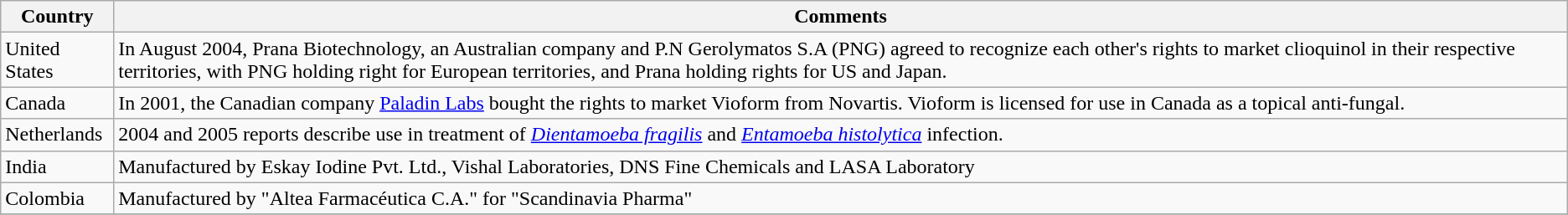<table class="wikitable">
<tr>
<th>Country</th>
<th>Comments</th>
</tr>
<tr>
<td>United States</td>
<td>In August 2004, Prana Biotechnology, an Australian company and P.N Gerolymatos S.A (PNG) agreed to recognize each other's rights to market clioquinol in their respective territories, with PNG holding right for European territories, and Prana holding rights for US and Japan.</td>
</tr>
<tr>
<td>Canada</td>
<td>In 2001, the Canadian company <a href='#'>Paladin Labs</a> bought the rights to market Vioform from Novartis.  Vioform is licensed for use in Canada as a topical anti-fungal.</td>
</tr>
<tr>
<td>Netherlands</td>
<td>2004 and 2005 reports describe use in treatment of <em><a href='#'>Dientamoeba fragilis</a></em> and <em><a href='#'>Entamoeba histolytica</a></em> infection.</td>
</tr>
<tr>
<td>India</td>
<td>Manufactured by Eskay Iodine Pvt.  Ltd.,  Vishal Laboratories, DNS Fine Chemicals and LASA Laboratory</td>
</tr>
<tr>
<td>Colombia</td>
<td>Manufactured by "Altea Farmacéutica C.A." for "Scandinavia Pharma"</td>
</tr>
<tr>
</tr>
</table>
